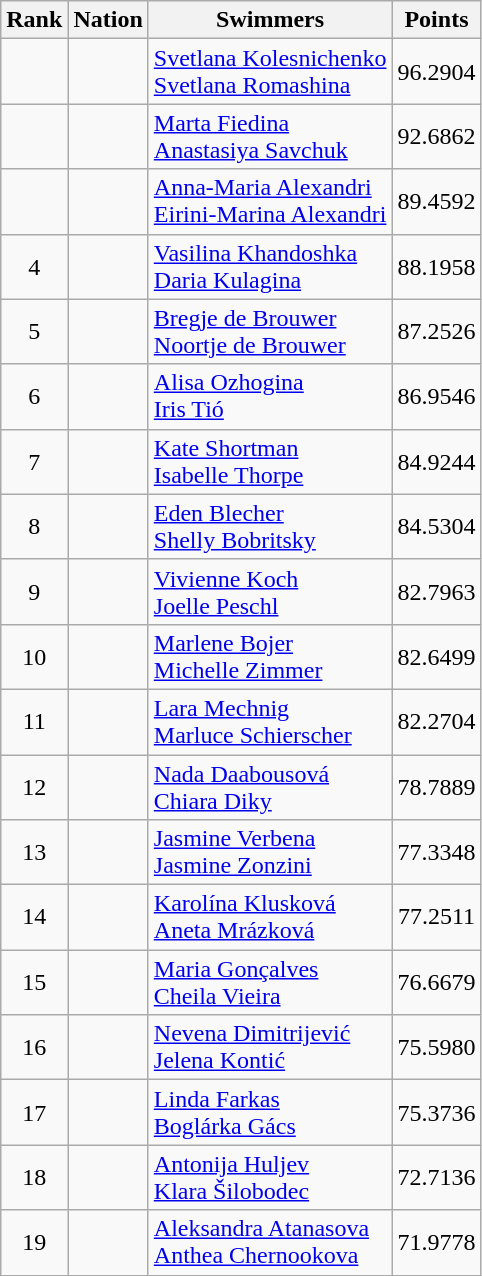<table class="wikitable sortable" style="text-align:center">
<tr>
<th>Rank</th>
<th>Nation</th>
<th>Swimmers</th>
<th>Points</th>
</tr>
<tr>
<td></td>
<td align=left></td>
<td align=left><a href='#'>Svetlana Kolesnichenko</a><br><a href='#'>Svetlana Romashina</a></td>
<td>96.2904</td>
</tr>
<tr>
<td></td>
<td align=left></td>
<td align=left><a href='#'>Marta Fiedina</a><br><a href='#'>Anastasiya Savchuk</a></td>
<td>92.6862</td>
</tr>
<tr>
<td></td>
<td align=left></td>
<td align=left><a href='#'>Anna-Maria Alexandri</a><br><a href='#'>Eirini-Marina Alexandri</a></td>
<td>89.4592</td>
</tr>
<tr>
<td>4</td>
<td align=left></td>
<td align=left><a href='#'>Vasilina Khandoshka</a><br><a href='#'>Daria Kulagina</a></td>
<td>88.1958</td>
</tr>
<tr>
<td>5</td>
<td align=left></td>
<td align=left><a href='#'>Bregje de Brouwer</a><br><a href='#'>Noortje de Brouwer</a></td>
<td>87.2526</td>
</tr>
<tr>
<td>6</td>
<td align=left></td>
<td align=left><a href='#'>Alisa Ozhogina</a><br><a href='#'>Iris Tió</a></td>
<td>86.9546</td>
</tr>
<tr>
<td>7</td>
<td align=left></td>
<td align=left><a href='#'>Kate Shortman</a><br><a href='#'>Isabelle Thorpe</a></td>
<td>84.9244</td>
</tr>
<tr>
<td>8</td>
<td align=left></td>
<td align=left><a href='#'>Eden Blecher</a><br><a href='#'>Shelly Bobritsky</a></td>
<td>84.5304</td>
</tr>
<tr>
<td>9</td>
<td align=left></td>
<td align=left><a href='#'>Vivienne Koch</a><br><a href='#'>Joelle Peschl</a></td>
<td>82.7963</td>
</tr>
<tr>
<td>10</td>
<td align=left></td>
<td align=left><a href='#'>Marlene Bojer</a><br><a href='#'>Michelle Zimmer</a></td>
<td>82.6499</td>
</tr>
<tr>
<td>11</td>
<td align=left></td>
<td align=left><a href='#'>Lara Mechnig</a><br><a href='#'>Marluce Schierscher</a></td>
<td>82.2704</td>
</tr>
<tr>
<td>12</td>
<td align=left></td>
<td align=left><a href='#'>Nada Daabousová</a><br><a href='#'>Chiara Diky</a></td>
<td>78.7889</td>
</tr>
<tr>
<td>13</td>
<td align=left></td>
<td align=left><a href='#'>Jasmine Verbena</a><br><a href='#'>Jasmine Zonzini</a></td>
<td>77.3348</td>
</tr>
<tr>
<td>14</td>
<td align=left></td>
<td align=left><a href='#'>Karolína Klusková</a><br><a href='#'>Aneta Mrázková</a></td>
<td>77.2511</td>
</tr>
<tr>
<td>15</td>
<td align=left></td>
<td align=left><a href='#'>Maria Gonçalves</a><br><a href='#'>Cheila Vieira</a></td>
<td>76.6679</td>
</tr>
<tr>
<td>16</td>
<td align=left></td>
<td align=left><a href='#'>Nevena Dimitrijević</a><br><a href='#'>Jelena Kontić</a></td>
<td>75.5980</td>
</tr>
<tr>
<td>17</td>
<td align=left></td>
<td align=left><a href='#'>Linda Farkas</a><br><a href='#'>Boglárka Gács</a></td>
<td>75.3736</td>
</tr>
<tr>
<td>18</td>
<td align=left></td>
<td align=left><a href='#'>Antonija Huljev</a><br><a href='#'>Klara Šilobodec</a></td>
<td>72.7136</td>
</tr>
<tr>
<td>19</td>
<td align=left></td>
<td align=left><a href='#'>Aleksandra Atanasova</a><br><a href='#'>Anthea Chernookova</a></td>
<td>71.9778</td>
</tr>
</table>
